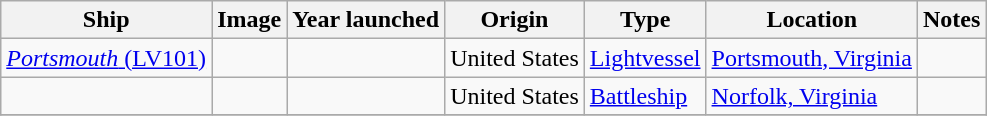<table class="wikitable sortable">
<tr>
<th>Ship</th>
<th>Image</th>
<th>Year launched</th>
<th>Origin</th>
<th>Type</th>
<th>Location</th>
<th>Notes</th>
</tr>
<tr>
<td><a href='#'><em>Portsmouth</em> (LV101)</a></td>
<td></td>
<td></td>
<td> United States</td>
<td><a href='#'>Lightvessel</a></td>
<td><a href='#'>Portsmouth, Virginia</a></td>
<td></td>
</tr>
<tr>
<td data-sort-value=Wisconsin></td>
<td></td>
<td></td>
<td> United States</td>
<td><a href='#'>Battleship</a></td>
<td><a href='#'>Norfolk, Virginia</a><br></td>
<td></td>
</tr>
<tr>
</tr>
</table>
